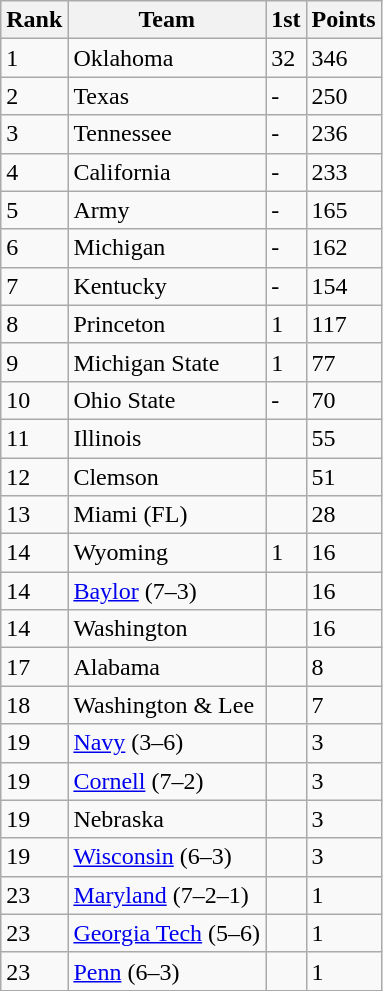<table class="wikitable">
<tr>
<th>Rank</th>
<th>Team</th>
<th>1st</th>
<th>Points</th>
</tr>
<tr>
<td>1</td>
<td>Oklahoma</td>
<td>32</td>
<td>346</td>
</tr>
<tr>
<td>2</td>
<td>Texas</td>
<td>-</td>
<td>250</td>
</tr>
<tr>
<td>3</td>
<td>Tennessee</td>
<td>-</td>
<td>236</td>
</tr>
<tr>
<td>4</td>
<td>California</td>
<td>-</td>
<td>233</td>
</tr>
<tr>
<td>5</td>
<td>Army</td>
<td>-</td>
<td>165</td>
</tr>
<tr>
<td>6</td>
<td>Michigan</td>
<td>-</td>
<td>162</td>
</tr>
<tr>
<td>7</td>
<td>Kentucky</td>
<td>-</td>
<td>154</td>
</tr>
<tr>
<td>8</td>
<td>Princeton</td>
<td>1</td>
<td>117</td>
</tr>
<tr>
<td>9</td>
<td>Michigan State</td>
<td>1</td>
<td>77</td>
</tr>
<tr>
<td>10</td>
<td>Ohio State</td>
<td>-</td>
<td>70</td>
</tr>
<tr>
<td>11</td>
<td>Illinois</td>
<td></td>
<td>55</td>
</tr>
<tr>
<td>12</td>
<td>Clemson</td>
<td></td>
<td>51</td>
</tr>
<tr>
<td>13</td>
<td>Miami (FL)</td>
<td></td>
<td>28</td>
</tr>
<tr>
<td>14</td>
<td>Wyoming</td>
<td>1</td>
<td>16</td>
</tr>
<tr>
<td>14</td>
<td><a href='#'>Baylor</a> (7–3)</td>
<td></td>
<td>16</td>
</tr>
<tr>
<td>14</td>
<td>Washington</td>
<td></td>
<td>16</td>
</tr>
<tr>
<td>17</td>
<td>Alabama</td>
<td></td>
<td>8</td>
</tr>
<tr>
<td>18</td>
<td>Washington & Lee</td>
<td></td>
<td>7</td>
</tr>
<tr>
<td>19</td>
<td><a href='#'>Navy</a> (3–6)</td>
<td></td>
<td>3</td>
</tr>
<tr>
<td>19</td>
<td><a href='#'>Cornell</a> (7–2)</td>
<td></td>
<td>3</td>
</tr>
<tr>
<td>19</td>
<td>Nebraska</td>
<td></td>
<td>3</td>
</tr>
<tr>
<td>19</td>
<td><a href='#'>Wisconsin</a> (6–3)</td>
<td></td>
<td>3</td>
</tr>
<tr>
<td>23</td>
<td><a href='#'>Maryland</a> (7–2–1)</td>
<td></td>
<td>1</td>
</tr>
<tr>
<td>23</td>
<td><a href='#'>Georgia Tech</a> (5–6)</td>
<td></td>
<td>1</td>
</tr>
<tr>
<td>23</td>
<td><a href='#'>Penn</a> (6–3)</td>
<td></td>
<td>1</td>
</tr>
</table>
